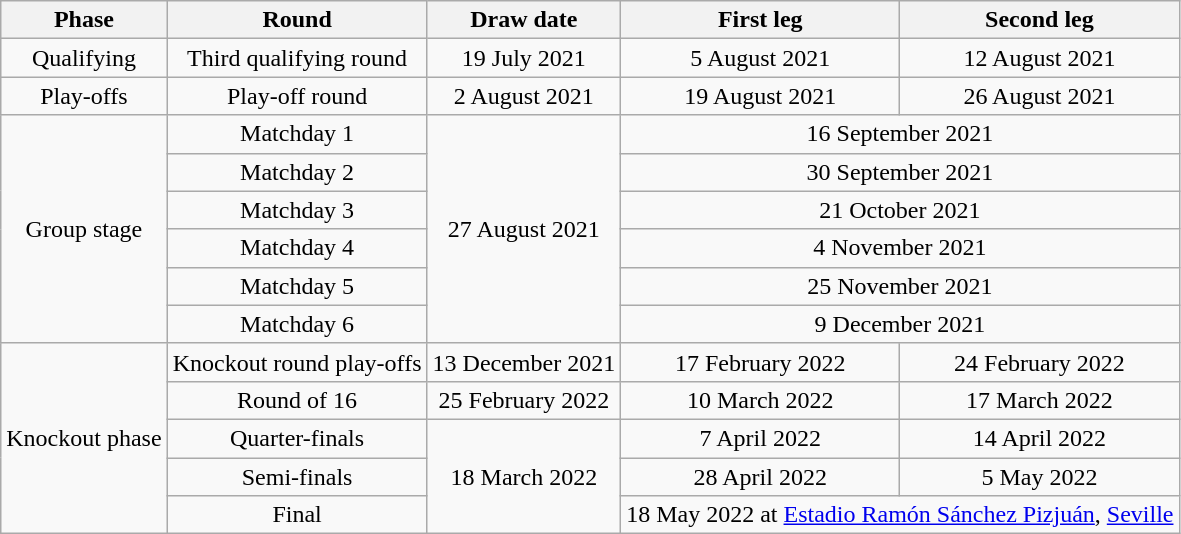<table class="wikitable" style="text-align:center">
<tr>
<th>Phase</th>
<th>Round</th>
<th>Draw date</th>
<th>First leg</th>
<th>Second leg</th>
</tr>
<tr>
<td>Qualifying</td>
<td>Third qualifying round</td>
<td>19 July 2021</td>
<td>5 August 2021</td>
<td>12 August 2021</td>
</tr>
<tr>
<td>Play-offs</td>
<td>Play-off round</td>
<td>2 August 2021</td>
<td>19 August 2021</td>
<td>26 August 2021</td>
</tr>
<tr>
<td rowspan="6">Group stage</td>
<td>Matchday 1</td>
<td rowspan="6">27 August 2021</td>
<td colspan="2">16 September 2021</td>
</tr>
<tr>
<td>Matchday 2</td>
<td colspan="2">30 September 2021</td>
</tr>
<tr>
<td>Matchday 3</td>
<td colspan="2">21 October 2021</td>
</tr>
<tr>
<td>Matchday 4</td>
<td colspan="2">4 November 2021</td>
</tr>
<tr>
<td>Matchday 5</td>
<td colspan="2">25 November 2021</td>
</tr>
<tr>
<td>Matchday 6</td>
<td colspan="2">9 December 2021</td>
</tr>
<tr>
<td rowspan="5">Knockout phase</td>
<td>Knockout round play-offs</td>
<td>13 December 2021</td>
<td>17 February 2022</td>
<td>24 February 2022</td>
</tr>
<tr>
<td>Round of 16</td>
<td>25 February 2022</td>
<td>10 March 2022</td>
<td>17 March 2022</td>
</tr>
<tr>
<td>Quarter-finals</td>
<td rowspan="3">18 March 2022</td>
<td>7 April 2022</td>
<td>14 April 2022</td>
</tr>
<tr>
<td>Semi-finals</td>
<td>28 April 2022</td>
<td>5 May 2022</td>
</tr>
<tr>
<td>Final</td>
<td colspan="2">18 May 2022 at <a href='#'>Estadio Ramón Sánchez Pizjuán</a>, <a href='#'>Seville</a></td>
</tr>
</table>
